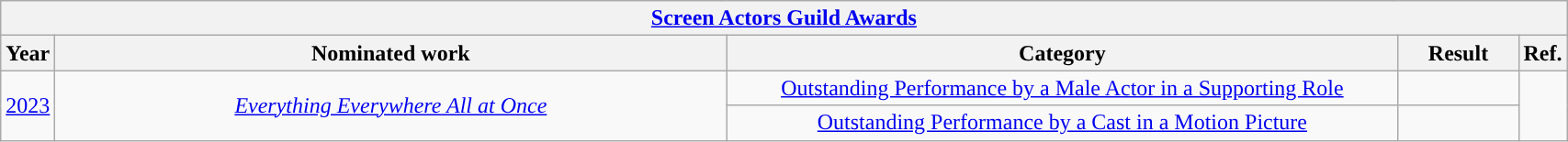<table class="wikitable">
<tr>
<th colspan="5" align="center"><a href='#'>Screen Actors Guild Awards</a></th>
</tr>
<tr>
<th scope="col" style="width:1em;">Year</th>
<th scope="col" style="width:30em;">Nominated work</th>
<th scope="col" style="width:30em;">Category</th>
<th scope="col" style="width:5em;">Result</th>
<th scope="col" style="width:1em;">Ref.</th>
</tr>
<tr>
<td rowspan="2" align="center"><a href='#'>2023</a></td>
<td rowspan="2" align="center"><em><a href='#'>Everything Everywhere All at Once</a></em></td>
<td align="center"><a href='#'>Outstanding Performance by a Male Actor in a Supporting Role</a></td>
<td></td>
<td rowspan="2" align="center"></td>
</tr>
<tr>
<td align="center"><a href='#'>Outstanding Performance by a Cast in a Motion Picture</a></td>
<td></td>
</tr>
</table>
